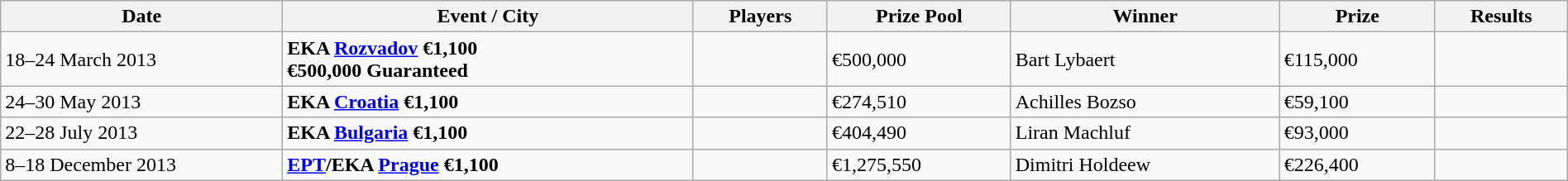<table class="wikitable" width="100%">
<tr>
<th width="18%">Date</th>
<th !width="16%">Event / City</th>
<th !width="11%">Players</th>
<th !width="12%">Prize Pool</th>
<th !width="18%">Winner</th>
<th !width="12%">Prize</th>
<th !width="11%">Results</th>
</tr>
<tr>
<td>18–24 March 2013</td>
<td> <strong>EKA <a href='#'>Rozvadov</a> €1,100<br>€500,000 Guaranteed</strong></td>
<td></td>
<td>€500,000</td>
<td> Bart Lybaert</td>
<td>€115,000</td>
<td></td>
</tr>
<tr>
<td>24–30 May 2013</td>
<td> <strong>EKA <a href='#'>Croatia</a> €1,100</strong></td>
<td></td>
<td>€274,510</td>
<td> Achilles Bozso</td>
<td>€59,100</td>
<td></td>
</tr>
<tr>
<td>22–28 July 2013</td>
<td> <strong>EKA <a href='#'>Bulgaria</a> €1,100</strong></td>
<td></td>
<td>€404,490</td>
<td> Liran Machluf</td>
<td>€93,000</td>
<td></td>
</tr>
<tr>
<td>8–18 December 2013</td>
<td> <strong><a href='#'>EPT</a>/EKA <a href='#'>Prague</a> €1,100</strong></td>
<td></td>
<td>€1,275,550</td>
<td> Dimitri Holdeew</td>
<td>€226,400</td>
<td></td>
</tr>
</table>
